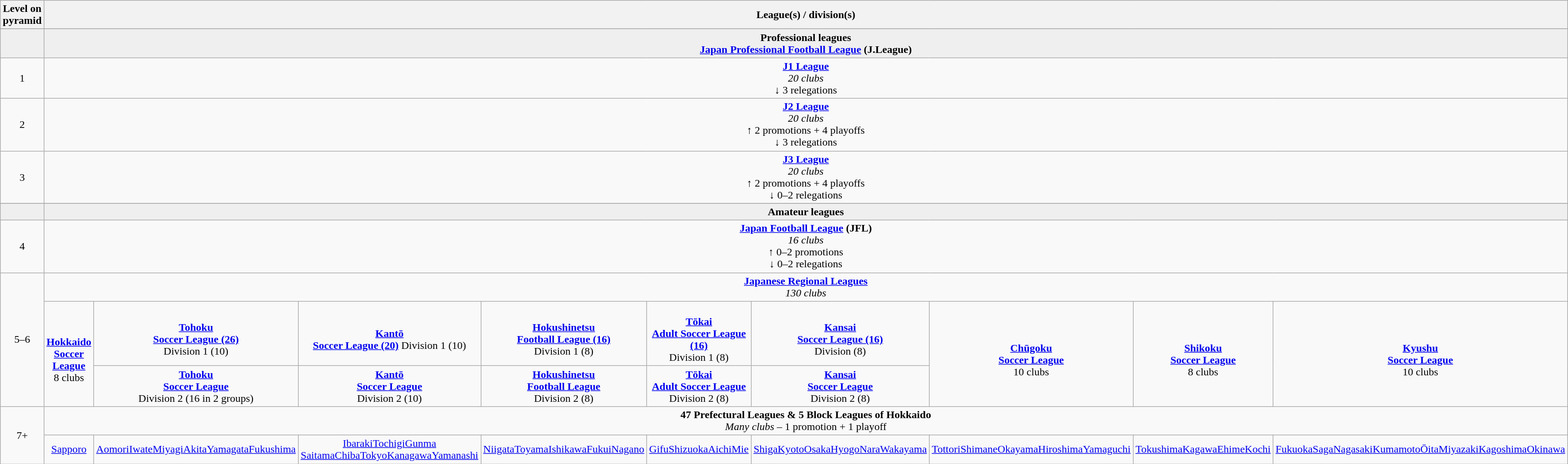<table class="wikitable" style="text-align: center;" width="100%">
<tr>
<th>Level on pyramid</th>
<th colspan="9">League(s) / division(s)</th>
</tr>
<tr>
</tr>
<tr style="background:#efefef;">
<td width="4.6%" align="center"></td>
<td colspan="10" width="95.4%" style="text-align:center;"><strong>Professional leagues</strong><br><strong><a href='#'>Japan Professional Football League</a> (J.League)</strong></td>
</tr>
<tr>
<td>1</td>
<td colspan="9"><strong><a href='#'>J1 League</a></strong><br><em>20 clubs</em> <br> ↓ 3 relegations</td>
</tr>
<tr>
<td>2</td>
<td colspan="9"><strong><a href='#'>J2 League</a></strong><br><em>20 clubs</em> <br> ↑ 2 promotions + 4 playoffs <br> ↓ 3 relegations</td>
</tr>
<tr>
<td>3</td>
<td colspan="9"><strong><a href='#'>J3 League</a></strong><br><em>20 clubs</em> <br> ↑ 2 promotions + 4 playoffs <br> ↓ 0–2 relegations</td>
</tr>
<tr>
</tr>
<tr style="background:#efefef;">
<td width="4.6%" align="center"></td>
<td colspan="9" width="95.4%" style="text-align:center;"><strong>Amateur leagues</strong></td>
</tr>
<tr>
<td>4</td>
<td colspan="9"><strong><a href='#'>Japan Football League</a> (JFL)</strong><br><em>16 clubs</em> <br> ↑ 0–2 promotions <br> ↓ 0–2 relegations</td>
</tr>
<tr>
<td rowspan="3">5–6</td>
<td colspan="9"><strong><a href='#'>Japanese Regional Leagues</a></strong><br><em>130 clubs</em></td>
</tr>
<tr>
<td rowspan="2" ><br><strong><a href='#'>Hokkaido<br>Soccer League</a> </strong><br>8 clubs</td>
<td><br><strong><a href='#'>Tohoku<br>Soccer League (26)</a> </strong><br>Division 1 (10)</td>
<td><br><strong><a href='#'>Kantō<br>Soccer League (20)</a> </strong>Division 1 (10)</td>
<td><br><strong><a href='#'>Hokushinetsu<br>Football League (16)</a> </strong><br>Division 1 (8) </td>
<td><br><strong><a href='#'>Tōkai<br>Adult Soccer League (16)</a> </strong><br>Division 1 (8)</td>
<td><br><strong><a href='#'>Kansai<br>Soccer League (16)</a></strong><br>Division (8)</td>
<td rowspan="2" ><br><strong><a href='#'>Chūgoku<br>Soccer League</a> </strong><br>10 clubs</td>
<td rowspan="2" ><br><strong><a href='#'>Shikoku<br>Soccer League</a> </strong><br>8 clubs</td>
<td rowspan="2" ><br><strong><a href='#'>Kyushu<br>Soccer League</a> </strong><br>10 clubs</td>
</tr>
<tr>
<td><strong><a href='#'>Tohoku<br>Soccer League</a> </strong><br>Division 2 (16 in 2 groups)</td>
<td><strong><a href='#'>Kantō<br>Soccer League</a></strong><br>Division 2 (10)</td>
<td><strong><a href='#'>Hokushinetsu<br>Football League</a> </strong><br>Division 2 (8)</td>
<td><strong><a href='#'>Tōkai<br>Adult Soccer League</a></strong><br>Division 2 (8)</td>
<td><strong><a href='#'>Kansai<br>Soccer League</a> </strong><br>Division 2 (8)</td>
</tr>
<tr>
<td rowspan="2">7+</td>
<td colspan="9"><strong>47 Prefectural Leagues & 5 Block Leagues of Hokkaido</strong><br><em>Many clubs</em> – 1 promotion + 1 playoff</td>
</tr>
<tr>
<td><a href='#'>Sapporo</a></td>
<td><a href='#'>Aomori</a><a href='#'>Iwate</a><a href='#'>Miyagi</a><a href='#'>Akita</a><a href='#'>Yamagata</a><a href='#'>Fukushima</a></td>
<td><a href='#'>Ibaraki</a><a href='#'>Tochigi</a><a href='#'>Gunma</a><a href='#'> Saitama</a><a href='#'>Chiba</a><a href='#'>Tokyo</a><a href='#'>Kanagawa</a><a href='#'>Yamanashi</a></td>
<td><a href='#'>Niigata</a><a href='#'>Toyama</a><a href='#'>Ishikawa</a><a href='#'>Fukui</a><a href='#'>Nagano</a></td>
<td><a href='#'>Gifu</a><a href='#'>Shizuoka</a><a href='#'>Aichi</a><a href='#'>Mie</a></td>
<td><a href='#'>Shiga</a><a href='#'>Kyoto</a><a href='#'>Osaka</a><a href='#'>Hyogo</a><a href='#'>Nara</a><a href='#'>Wakayama</a></td>
<td><a href='#'>Tottori</a><a href='#'>Shimane</a><a href='#'>Okayama</a><a href='#'>Hiroshima</a><a href='#'>Yamaguchi</a></td>
<td><a href='#'>Tokushima</a><a href='#'>Kagawa</a><a href='#'>Ehime</a><a href='#'>Kochi</a></td>
<td><a href='#'>Fukuoka</a><a href='#'>Saga</a><a href='#'>Nagasaki</a><a href='#'>Kumamoto</a><a href='#'>Ōita</a><a href='#'>Miyazaki</a><a href='#'>Kagoshima</a><a href='#'>Okinawa</a></td>
</tr>
</table>
